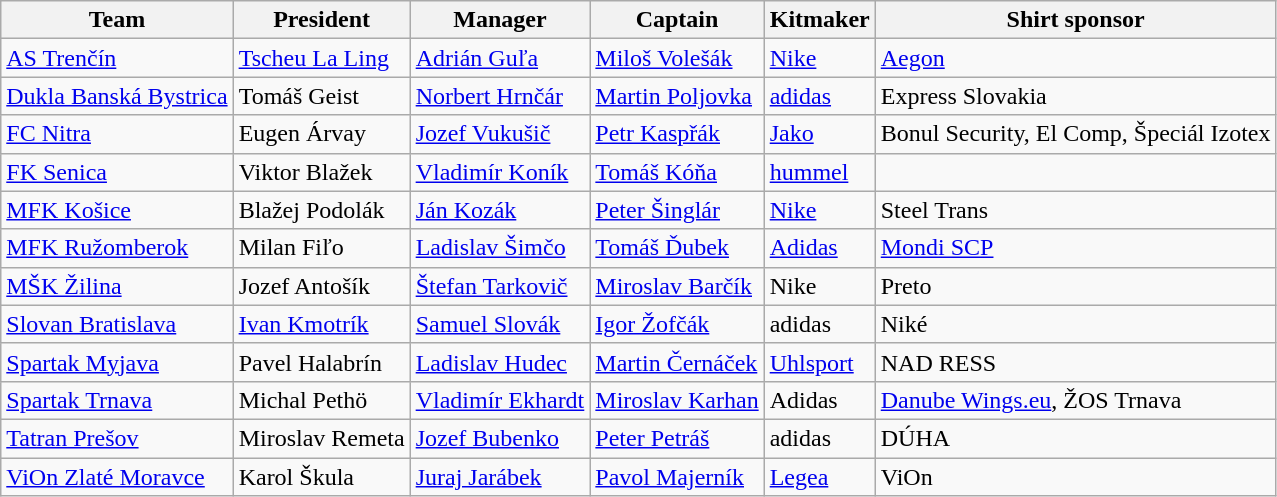<table class="wikitable sortable" style="text-align: left;">
<tr>
<th>Team</th>
<th>President</th>
<th>Manager</th>
<th>Captain</th>
<th>Kitmaker</th>
<th>Shirt sponsor</th>
</tr>
<tr>
<td><a href='#'>AS Trenčín</a></td>
<td> <a href='#'>Tscheu La Ling</a></td>
<td> <a href='#'>Adrián Guľa</a></td>
<td> <a href='#'>Miloš Volešák</a></td>
<td><a href='#'>Nike</a></td>
<td><a href='#'>Aegon</a></td>
</tr>
<tr>
<td><a href='#'>Dukla Banská Bystrica</a></td>
<td> Tomáš Geist</td>
<td> <a href='#'>Norbert Hrnčár</a></td>
<td> <a href='#'>Martin Poljovka</a></td>
<td><a href='#'>adidas</a></td>
<td>Express Slovakia</td>
</tr>
<tr>
<td><a href='#'>FC Nitra</a></td>
<td> Eugen Árvay</td>
<td> <a href='#'>Jozef Vukušič</a></td>
<td> <a href='#'>Petr Kaspřák</a></td>
<td><a href='#'>Jako</a></td>
<td>Bonul Security, El Comp, Špeciál Izotex</td>
</tr>
<tr>
<td><a href='#'>FK Senica</a></td>
<td> Viktor Blažek</td>
<td> <a href='#'>Vladimír Koník</a></td>
<td> <a href='#'>Tomáš Kóňa</a></td>
<td><a href='#'>hummel</a></td>
<td></td>
</tr>
<tr>
<td><a href='#'>MFK Košice</a></td>
<td> Blažej Podolák</td>
<td> <a href='#'>Ján Kozák</a></td>
<td> <a href='#'>Peter Šinglár</a></td>
<td><a href='#'>Nike</a></td>
<td>Steel Trans</td>
</tr>
<tr>
<td><a href='#'>MFK Ružomberok</a></td>
<td> Milan Fiľo</td>
<td> <a href='#'>Ladislav Šimčo</a></td>
<td> <a href='#'>Tomáš Ďubek</a></td>
<td><a href='#'>Adidas</a></td>
<td><a href='#'>Mondi SCP</a></td>
</tr>
<tr>
<td><a href='#'>MŠK Žilina</a></td>
<td> Jozef Antošík</td>
<td> <a href='#'>Štefan Tarkovič</a></td>
<td> <a href='#'>Miroslav Barčík</a></td>
<td>Nike</td>
<td>Preto</td>
</tr>
<tr>
<td><a href='#'>Slovan Bratislava</a></td>
<td> <a href='#'>Ivan Kmotrík</a></td>
<td> <a href='#'>Samuel Slovák</a></td>
<td> <a href='#'>Igor Žofčák</a></td>
<td>adidas</td>
<td>Niké</td>
</tr>
<tr>
<td><a href='#'>Spartak Myjava</a></td>
<td> Pavel Halabrín</td>
<td> <a href='#'>Ladislav Hudec</a></td>
<td> <a href='#'>Martin Černáček</a></td>
<td><a href='#'>Uhlsport</a></td>
<td>NAD RESS</td>
</tr>
<tr>
<td><a href='#'>Spartak Trnava</a></td>
<td> Michal Pethö</td>
<td> <a href='#'>Vladimír Ekhardt</a></td>
<td> <a href='#'>Miroslav Karhan</a></td>
<td>Adidas</td>
<td><a href='#'>Danube Wings.eu</a>, ŽOS Trnava</td>
</tr>
<tr>
<td><a href='#'>Tatran Prešov</a></td>
<td> Miroslav Remeta</td>
<td> <a href='#'>Jozef Bubenko</a></td>
<td> <a href='#'>Peter Petráš</a></td>
<td>adidas</td>
<td>DÚHA</td>
</tr>
<tr>
<td><a href='#'>ViOn Zlaté Moravce</a></td>
<td> Karol Škula</td>
<td> <a href='#'>Juraj Jarábek</a></td>
<td> <a href='#'>Pavol Majerník</a></td>
<td><a href='#'>Legea</a></td>
<td>ViOn</td>
</tr>
</table>
